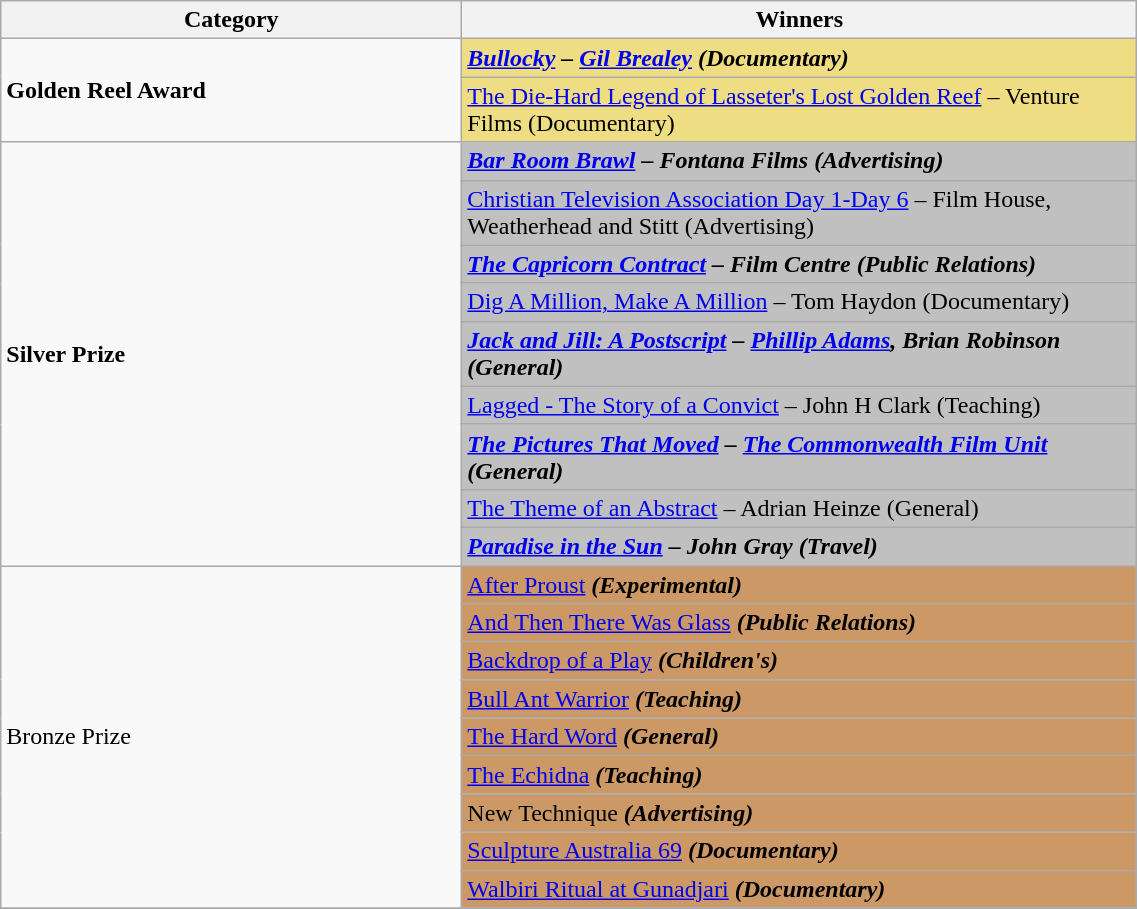<table class="wikitable" width="60%" align="centre">
<tr>
<th width="300px">Category</th>
<th>Winners</th>
</tr>
<tr>
<td rowspan=2><strong>Golden Reel Award</strong></td>
<td style="background:#EEDD82"><strong><em><a href='#'>Bullocky</a><em> – <a href='#'>Gil Brealey</a><strong> (Documentary)</td>
</tr>
<tr>
<td style="background:#EEDD82"></em></strong><a href='#'>The Die-Hard Legend of Lasseter's Lost Golden Reef</a></em> – Venture Films</strong> (Documentary)</td>
</tr>
<tr>
<td rowspan=9><strong>Silver Prize</strong></td>
<td style="background:#C0C0C0"><strong><em><a href='#'>Bar Room Brawl</a><em> – Fontana Films<strong> (Advertising)</td>
</tr>
<tr>
<td style="background:#C0C0C0"></em></strong><a href='#'>Christian Television Association Day 1-Day 6</a></em> – Film House, Weatherhead and Stitt</strong> (Advertising)</td>
</tr>
<tr>
<td style="background:#C0C0C0"><strong><em><a href='#'>The Capricorn Contract</a><em> – Film Centre<strong> (Public Relations)</td>
</tr>
<tr>
<td style="background:#C0C0C0"></em></strong><a href='#'>Dig A Million, Make A Million</a></em> – Tom Haydon</strong> (Documentary)</td>
</tr>
<tr>
<td style="background:#C0C0C0"><strong><em><a href='#'>Jack and Jill: A Postscript</a><em> – <a href='#'>Phillip Adams</a>, Brian Robinson<strong> (General)</td>
</tr>
<tr>
<td style="background:#C0C0C0"></em></strong><a href='#'>Lagged - The Story of a Convict</a></em> – John H Clark</strong> (Teaching)</td>
</tr>
<tr>
<td style="background:#C0C0C0"><strong><em><a href='#'>The Pictures That Moved</a><em> – <a href='#'>The Commonwealth Film Unit</a><strong> (General)</td>
</tr>
<tr>
<td style="background:#C0C0C0"></em></strong><a href='#'>The Theme of an Abstract</a></em> – Adrian Heinze</strong> (General)</td>
</tr>
<tr>
<td style="background:#C0C0C0"><strong><em><a href='#'>Paradise in the Sun</a><em> – John Gray<strong> (Travel)</td>
</tr>
<tr>
<td rowspan=9></strong>Bronze Prize<strong></td>
<td style="background:#cc9966"></em></strong><a href='#'>After Proust</a><strong><em> (Experimental)</td>
</tr>
<tr>
<td style="background:#cc9966"></em></strong><a href='#'>And Then There Was Glass</a><strong><em> (Public Relations)</td>
</tr>
<tr>
<td style="background:#cc9966"></em></strong><a href='#'>Backdrop of a Play</a><strong><em> (Children's)</td>
</tr>
<tr>
<td style="background:#cc9966"></em></strong><a href='#'>Bull Ant Warrior</a><strong><em> (Teaching)</td>
</tr>
<tr>
<td style="background:#cc9966"></em></strong><a href='#'>The Hard Word</a><strong><em> (General)</td>
</tr>
<tr>
<td style="background:#cc9966"></em></strong><a href='#'>The Echidna</a><strong><em> (Teaching)</td>
</tr>
<tr>
<td style="background:#cc9966"></em></strong>New Technique<strong><em> (Advertising)</td>
</tr>
<tr>
<td style="background:#cc9966"></em></strong><a href='#'>Sculpture Australia 69</a><strong><em> (Documentary)</td>
</tr>
<tr>
<td style="background:#cc9966"></em></strong><a href='#'>Walbiri Ritual at Gunadjari</a><strong><em> (Documentary)</td>
</tr>
<tr>
</tr>
</table>
